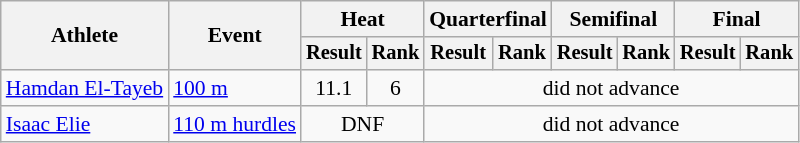<table class="wikitable" style="font-size:90%">
<tr>
<th rowspan="2">Athlete</th>
<th rowspan="2">Event</th>
<th colspan="2">Heat</th>
<th colspan="2">Quarterfinal</th>
<th colspan="2">Semifinal</th>
<th colspan="2">Final</th>
</tr>
<tr style="font-size:95%">
<th>Result</th>
<th>Rank</th>
<th>Result</th>
<th>Rank</th>
<th>Result</th>
<th>Rank</th>
<th>Result</th>
<th>Rank</th>
</tr>
<tr align=center>
<td align=left><a href='#'>Hamdan El-Tayeb</a></td>
<td align=left><a href='#'>100 m</a></td>
<td>11.1</td>
<td>6</td>
<td colspan=6>did not advance</td>
</tr>
<tr align=center>
<td align=left><a href='#'>Isaac Elie</a></td>
<td align=left><a href='#'>110 m hurdles</a></td>
<td colspan=2>DNF</td>
<td colspan=6>did not advance</td>
</tr>
</table>
